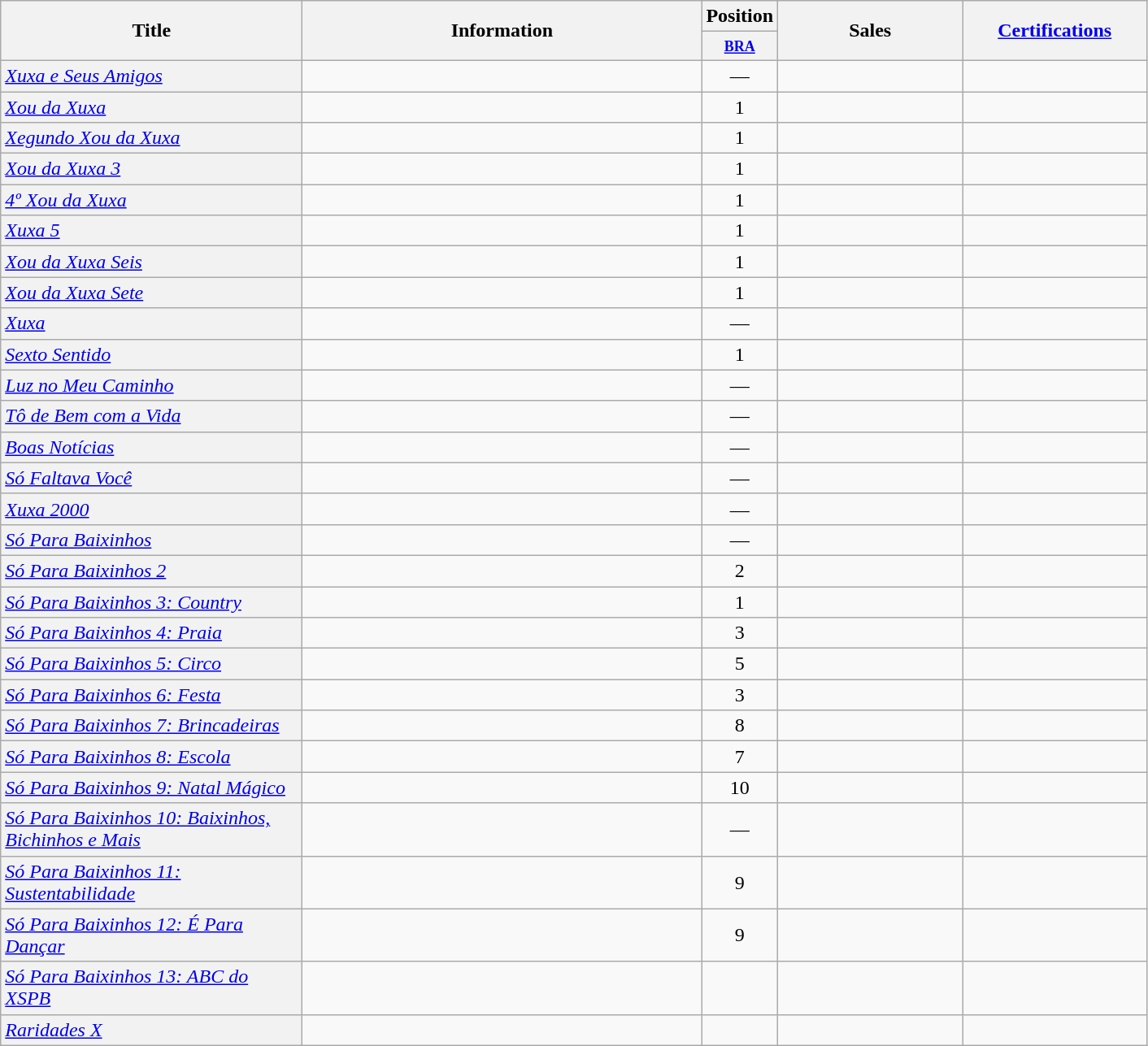<table class="wikitable plainrowheaders">
<tr>
<th scope="col" rowspan="2" style="width:15em;">Title</th>
<th scope="col" rowspan="2" style="width:20em;">Information</th>
<th scope="col" colspan="1">Position</th>
<th scope="col" rowspan="2" style="width:9em;">Sales</th>
<th scope="col" rowspan="2" style="width:9em;"><a href='#'>Certifications</a></th>
</tr>
<tr>
<th scope="col" style="width:3em;font-size:90%;"><small><a href='#'>BRA</a></small></th>
</tr>
<tr>
<td scope="row" style="background-color: #f2f2f2;"><em><a href='#'>Xuxa e Seus Amigos</a></em></td>
<td></td>
<td align="center">—</td>
<td align="left"></td>
<td align="left"></td>
</tr>
<tr>
<td scope="row" style="background-color: #f2f2f2;"><em><a href='#'>Xou da Xuxa</a></em></td>
<td></td>
<td align="center">1</td>
<td align="left"></td>
<td align="left"></td>
</tr>
<tr>
<td scope="row" style="background-color: #f2f2f2;"><em><a href='#'>Xegundo Xou da Xuxa</a></em></td>
<td></td>
<td align="center">1</td>
<td align="left"></td>
<td align="left"></td>
</tr>
<tr>
<td scope="row" style="background-color: #f2f2f2;"><em><a href='#'>Xou da Xuxa 3</a></em></td>
<td></td>
<td align="center">1</td>
<td align="left"></td>
<td align="left"></td>
</tr>
<tr>
<td scope="row" style="background-color: #f2f2f2;"><em><a href='#'>4º Xou da Xuxa</a></em></td>
<td></td>
<td align="center">1</td>
<td align="left"></td>
<td align="left"></td>
</tr>
<tr>
<td scope="row" style="background-color: #f2f2f2;"><em><a href='#'>Xuxa 5</a></em></td>
<td></td>
<td align="center">1</td>
<td align="left"></td>
<td align="left"></td>
</tr>
<tr>
<td scope="row" style="background-color: #f2f2f2;"><em><a href='#'>Xou da Xuxa Seis</a></em></td>
<td></td>
<td align="center">1</td>
<td align="left"></td>
<td align="left"></td>
</tr>
<tr>
<td scope="row" style="background-color: #f2f2f2;"><em><a href='#'>Xou da Xuxa Sete</a></em></td>
<td></td>
<td align="center">1</td>
<td align="left"></td>
<td align="left"></td>
</tr>
<tr>
<td scope="row" style="background-color: #f2f2f2;"><em><a href='#'>Xuxa</a></em></td>
<td></td>
<td align="center">—</td>
<td align="left"></td>
<td align="left"></td>
</tr>
<tr>
<td scope="row" style="background-color: #f2f2f2;"><em><a href='#'>Sexto Sentido</a></em></td>
<td></td>
<td align="center">1</td>
<td align="left"></td>
<td align="left"></td>
</tr>
<tr>
<td scope="row" style="background-color: #f2f2f2;"><em><a href='#'>Luz no Meu Caminho</a></em></td>
<td></td>
<td align="center">—</td>
<td align="left"></td>
<td align="left"></td>
</tr>
<tr>
<td scope="row" style="background-color: #f2f2f2;"><em><a href='#'>Tô de Bem com a Vida</a></em></td>
<td></td>
<td align="center">—</td>
<td align="left"></td>
<td align="left"></td>
</tr>
<tr>
<td scope="row" style="background-color: #f2f2f2;"><em><a href='#'>Boas Notícias</a></em></td>
<td></td>
<td align="center">—</td>
<td align="left"></td>
<td align="left"></td>
</tr>
<tr>
<td scope="row" style="background-color: #f2f2f2;"><em><a href='#'>Só Faltava Você</a></em></td>
<td></td>
<td align="center">—</td>
<td align="left"></td>
<td align="left"></td>
</tr>
<tr>
<td scope="row" style="background-color: #f2f2f2;"><em><a href='#'>Xuxa 2000</a></em></td>
<td></td>
<td align="center">—</td>
<td align="left"></td>
<td align="left"></td>
</tr>
<tr>
<td scope="row" style="background-color: #f2f2f2;"><em><a href='#'>Só Para Baixinhos</a></em></td>
<td></td>
<td align="center">—</td>
<td align="left"></td>
<td align="left"></td>
</tr>
<tr>
<td scope="row" style="background-color: #f2f2f2;"><em><a href='#'>Só Para Baixinhos 2</a></em></td>
<td></td>
<td align="center">2</td>
<td align="left"></td>
<td align="left"></td>
</tr>
<tr>
<td scope="row" style="background-color: #f2f2f2;"><em><a href='#'>Só Para Baixinhos 3: Country</a></em></td>
<td></td>
<td align="center">1</td>
<td align="left"></td>
<td align="left"></td>
</tr>
<tr>
<td scope="row" style="background-color: #f2f2f2;"><em><a href='#'>Só Para Baixinhos 4: Praia</a></em></td>
<td></td>
<td align="center">3</td>
<td align="left"></td>
<td align="left"></td>
</tr>
<tr>
<td scope="row" style="background-color: #f2f2f2;"><em><a href='#'>Só Para Baixinhos 5: Circo</a></em></td>
<td></td>
<td align="center">5</td>
<td align="left"></td>
<td align="left"></td>
</tr>
<tr>
<td scope="row" style="background-color: #f2f2f2;"><em><a href='#'>Só Para Baixinhos 6: Festa</a></em></td>
<td></td>
<td align="center">3</td>
<td align="left"></td>
<td align="left"></td>
</tr>
<tr>
<td scope="row" style="background-color: #f2f2f2;"><em><a href='#'>Só Para Baixinhos 7: Brincadeiras</a></em></td>
<td></td>
<td align="center">8</td>
<td align="left"></td>
<td align="left"></td>
</tr>
<tr>
<td scope="row" style="background-color: #f2f2f2;"><em><a href='#'>Só Para Baixinhos 8: Escola</a></em></td>
<td></td>
<td align="center">7</td>
<td align="left"></td>
<td align="left"></td>
</tr>
<tr>
<td scope="row" style="background-color: #f2f2f2;"><em><a href='#'>Só Para Baixinhos 9: Natal Mágico</a></em></td>
<td></td>
<td align="center">10</td>
<td align="left"></td>
<td align="left"></td>
</tr>
<tr>
<td scope="row" style="background-color: #f2f2f2;"><em><a href='#'>Só Para Baixinhos 10: Baixinhos, Bichinhos e Mais</a></em></td>
<td></td>
<td align="center">—</td>
<td align="left"></td>
<td align="left"></td>
</tr>
<tr>
<td scope="row" style="background-color: #f2f2f2;"><em><a href='#'>Só Para Baixinhos 11: Sustentabilidade</a></em></td>
<td></td>
<td align="center">9</td>
<td align="left"></td>
<td align="left"></td>
</tr>
<tr>
<td scope="row" style="background-color: #f2f2f2;"><em><a href='#'>Só Para Baixinhos 12: É Para Dançar</a></em></td>
<td></td>
<td align="center">9</td>
<td align="left"></td>
<td align="left"></td>
</tr>
<tr>
<td scope="row" style="background-color: #f2f2f2;"><em><a href='#'>Só Para Baixinhos 13: ABC do XSPB</a></em></td>
<td></td>
<td align="center"></td>
<td align="left"></td>
<td align="left"></td>
</tr>
<tr>
<td scope="row" style="background-color: #f2f2f2;"><em><a href='#'>Raridades X</a></em></td>
<td></td>
<td align="center"></td>
<td align="left"></td>
<td align="left"></td>
</tr>
</table>
